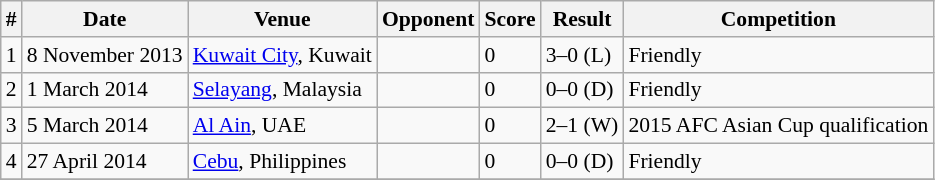<table class="wikitable" style="font-size: 90%;">
<tr>
<th>#</th>
<th>Date</th>
<th>Venue</th>
<th>Opponent</th>
<th>Score</th>
<th>Result</th>
<th>Competition</th>
</tr>
<tr>
<td>1</td>
<td>8 November 2013</td>
<td><a href='#'>Kuwait City</a>, Kuwait</td>
<td></td>
<td>0</td>
<td>3–0 (L)</td>
<td>Friendly</td>
</tr>
<tr>
<td>2</td>
<td>1 March 2014</td>
<td><a href='#'>Selayang</a>, Malaysia</td>
<td></td>
<td>0</td>
<td>0–0 (D)</td>
<td>Friendly</td>
</tr>
<tr>
<td>3</td>
<td>5 March 2014</td>
<td><a href='#'>Al Ain</a>, UAE</td>
<td></td>
<td>0</td>
<td>2–1 (W)</td>
<td>2015 AFC Asian Cup qualification</td>
</tr>
<tr>
<td>4</td>
<td>27 April 2014</td>
<td><a href='#'>Cebu</a>, Philippines</td>
<td></td>
<td>0</td>
<td>0–0 (D)</td>
<td>Friendly</td>
</tr>
<tr>
</tr>
</table>
